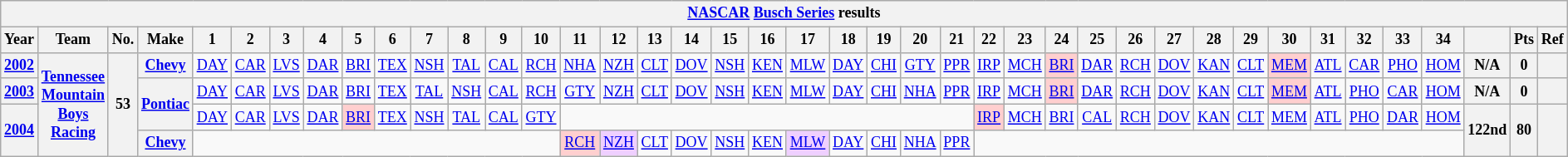<table class="wikitable" style="text-align:center; font-size:75%">
<tr>
<th colspan=42><a href='#'>NASCAR</a> <a href='#'>Busch Series</a> results</th>
</tr>
<tr>
<th>Year</th>
<th>Team</th>
<th>No.</th>
<th>Make</th>
<th>1</th>
<th>2</th>
<th>3</th>
<th>4</th>
<th>5</th>
<th>6</th>
<th>7</th>
<th>8</th>
<th>9</th>
<th>10</th>
<th>11</th>
<th>12</th>
<th>13</th>
<th>14</th>
<th>15</th>
<th>16</th>
<th>17</th>
<th>18</th>
<th>19</th>
<th>20</th>
<th>21</th>
<th>22</th>
<th>23</th>
<th>24</th>
<th>25</th>
<th>26</th>
<th>27</th>
<th>28</th>
<th>29</th>
<th>30</th>
<th>31</th>
<th>32</th>
<th>33</th>
<th>34</th>
<th></th>
<th>Pts</th>
<th>Ref</th>
</tr>
<tr>
<th><a href='#'>2002</a></th>
<th rowspan=4><a href='#'>Tennessee Mountain Boys Racing</a></th>
<th rowspan=4>53</th>
<th><a href='#'>Chevy</a></th>
<td><a href='#'>DAY</a></td>
<td><a href='#'>CAR</a></td>
<td><a href='#'>LVS</a></td>
<td><a href='#'>DAR</a></td>
<td><a href='#'>BRI</a></td>
<td><a href='#'>TEX</a></td>
<td><a href='#'>NSH</a></td>
<td><a href='#'>TAL</a></td>
<td><a href='#'>CAL</a></td>
<td><a href='#'>RCH</a></td>
<td><a href='#'>NHA</a></td>
<td><a href='#'>NZH</a></td>
<td><a href='#'>CLT</a></td>
<td><a href='#'>DOV</a></td>
<td><a href='#'>NSH</a></td>
<td><a href='#'>KEN</a></td>
<td><a href='#'>MLW</a></td>
<td><a href='#'>DAY</a></td>
<td><a href='#'>CHI</a></td>
<td><a href='#'>GTY</a></td>
<td><a href='#'>PPR</a></td>
<td><a href='#'>IRP</a></td>
<td><a href='#'>MCH</a></td>
<td style="background:#FFCFCF;"><a href='#'>BRI</a><br></td>
<td><a href='#'>DAR</a></td>
<td><a href='#'>RCH</a></td>
<td><a href='#'>DOV</a></td>
<td><a href='#'>KAN</a></td>
<td><a href='#'>CLT</a></td>
<td style="background:#FFCFCF;"><a href='#'>MEM</a><br></td>
<td><a href='#'>ATL</a></td>
<td><a href='#'>CAR</a></td>
<td><a href='#'>PHO</a></td>
<td><a href='#'>HOM</a></td>
<th>N/A</th>
<th>0</th>
<th></th>
</tr>
<tr>
<th><a href='#'>2003</a></th>
<th rowspan=2><a href='#'>Pontiac</a></th>
<td><a href='#'>DAY</a></td>
<td><a href='#'>CAR</a></td>
<td><a href='#'>LVS</a></td>
<td><a href='#'>DAR</a></td>
<td><a href='#'>BRI</a></td>
<td><a href='#'>TEX</a></td>
<td><a href='#'>TAL</a></td>
<td><a href='#'>NSH</a></td>
<td><a href='#'>CAL</a></td>
<td><a href='#'>RCH</a></td>
<td><a href='#'>GTY</a></td>
<td><a href='#'>NZH</a></td>
<td><a href='#'>CLT</a></td>
<td><a href='#'>DOV</a></td>
<td><a href='#'>NSH</a></td>
<td><a href='#'>KEN</a></td>
<td><a href='#'>MLW</a></td>
<td><a href='#'>DAY</a></td>
<td><a href='#'>CHI</a></td>
<td><a href='#'>NHA</a></td>
<td><a href='#'>PPR</a></td>
<td><a href='#'>IRP</a></td>
<td><a href='#'>MCH</a></td>
<td style="background:#FFCFCF;"><a href='#'>BRI</a><br></td>
<td><a href='#'>DAR</a></td>
<td><a href='#'>RCH</a></td>
<td><a href='#'>DOV</a></td>
<td><a href='#'>KAN</a></td>
<td><a href='#'>CLT</a></td>
<td style="background:#FFCFCF;"><a href='#'>MEM</a><br></td>
<td><a href='#'>ATL</a></td>
<td><a href='#'>PHO</a></td>
<td><a href='#'>CAR</a></td>
<td><a href='#'>HOM</a></td>
<th>N/A</th>
<th>0</th>
<th></th>
</tr>
<tr>
<th rowspan=2><a href='#'>2004</a></th>
<td><a href='#'>DAY</a></td>
<td><a href='#'>CAR</a></td>
<td><a href='#'>LVS</a></td>
<td><a href='#'>DAR</a></td>
<td style="background:#FFCFCF;"><a href='#'>BRI</a><br></td>
<td><a href='#'>TEX</a></td>
<td><a href='#'>NSH</a></td>
<td><a href='#'>TAL</a></td>
<td><a href='#'>CAL</a></td>
<td><a href='#'>GTY</a></td>
<td colspan=11></td>
<td style="background:#FFCFCF;"><a href='#'>IRP</a><br></td>
<td><a href='#'>MCH</a></td>
<td><a href='#'>BRI</a></td>
<td><a href='#'>CAL</a></td>
<td><a href='#'>RCH</a></td>
<td><a href='#'>DOV</a></td>
<td><a href='#'>KAN</a></td>
<td><a href='#'>CLT</a></td>
<td><a href='#'>MEM</a></td>
<td><a href='#'>ATL</a></td>
<td><a href='#'>PHO</a></td>
<td><a href='#'>DAR</a></td>
<td><a href='#'>HOM</a></td>
<th rowspan=2>122nd</th>
<th rowspan=2>80</th>
<th rowspan=2></th>
</tr>
<tr>
<th><a href='#'>Chevy</a></th>
<td colspan=10></td>
<td style="background:#FFCFCF;"><a href='#'>RCH</a><br></td>
<td style="background:#EFCFFF;"><a href='#'>NZH</a><br></td>
<td><a href='#'>CLT</a></td>
<td><a href='#'>DOV</a></td>
<td><a href='#'>NSH</a></td>
<td><a href='#'>KEN</a></td>
<td style="background:#EFCFFF;"><a href='#'>MLW</a><br></td>
<td><a href='#'>DAY</a></td>
<td><a href='#'>CHI</a></td>
<td><a href='#'>NHA</a></td>
<td><a href='#'>PPR</a></td>
<td colspan=13></td>
</tr>
</table>
